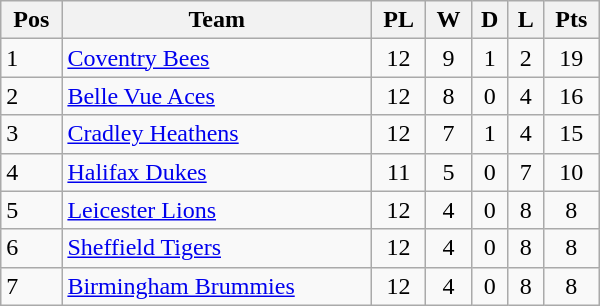<table class=wikitable width="400">
<tr>
<th>Pos</th>
<th>Team</th>
<th>PL</th>
<th>W</th>
<th>D</th>
<th>L</th>
<th>Pts</th>
</tr>
<tr>
<td>1</td>
<td><a href='#'>Coventry Bees</a></td>
<td align="center">12</td>
<td align="center">9</td>
<td align="center">1</td>
<td align="center">2</td>
<td align="center">19</td>
</tr>
<tr>
<td>2</td>
<td><a href='#'>Belle Vue Aces</a></td>
<td align="center">12</td>
<td align="center">8</td>
<td align="center">0</td>
<td align="center">4</td>
<td align="center">16</td>
</tr>
<tr>
<td>3</td>
<td><a href='#'>Cradley Heathens</a></td>
<td align="center">12</td>
<td align="center">7</td>
<td align="center">1</td>
<td align="center">4</td>
<td align="center">15</td>
</tr>
<tr>
<td>4</td>
<td><a href='#'>Halifax Dukes</a></td>
<td align="center">11</td>
<td align="center">5</td>
<td align="center">0</td>
<td align="center">7</td>
<td align="center">10</td>
</tr>
<tr>
<td>5</td>
<td><a href='#'>Leicester Lions</a></td>
<td align="center">12</td>
<td align="center">4</td>
<td align="center">0</td>
<td align="center">8</td>
<td align="center">8</td>
</tr>
<tr>
<td>6</td>
<td><a href='#'>Sheffield Tigers</a></td>
<td align="center">12</td>
<td align="center">4</td>
<td align="center">0</td>
<td align="center">8</td>
<td align="center">8</td>
</tr>
<tr>
<td>7</td>
<td><a href='#'>Birmingham Brummies</a></td>
<td align="center">12</td>
<td align="center">4</td>
<td align="center">0</td>
<td align="center">8</td>
<td align="center">8</td>
</tr>
</table>
